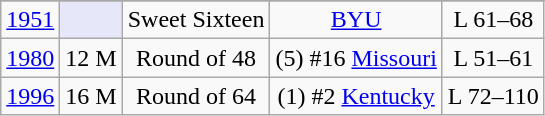<table class=wikitable style="text-align:center">
<tr>
</tr>
<tr>
<td><a href='#'>1951</a></td>
<td style="background:#E6E8FA;"></td>
<td>Sweet Sixteen</td>
<td><a href='#'>BYU</a></td>
<td>L 61–68</td>
</tr>
<tr>
<td><a href='#'>1980</a></td>
<td>12 M</td>
<td>Round of 48</td>
<td>(5) #16 <a href='#'>Missouri</a></td>
<td>L 51–61</td>
</tr>
<tr>
<td><a href='#'>1996</a></td>
<td>16 M</td>
<td>Round of 64</td>
<td>(1) #2 <a href='#'>Kentucky</a></td>
<td>L 72–110</td>
</tr>
</table>
